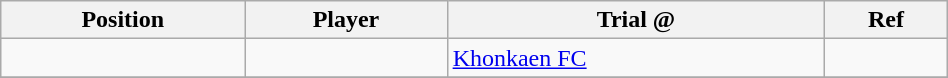<table class="wikitable sortable" style="width:50%; text-align:center; font-size:100%; text-align:left;">
<tr>
<th><strong>Position</strong></th>
<th><strong>Player</strong></th>
<th><strong>Trial @</strong></th>
<th><strong>Ref</strong></th>
</tr>
<tr>
<td></td>
<td></td>
<td> <a href='#'>Khonkaen FC</a></td>
<td></td>
</tr>
<tr>
</tr>
</table>
